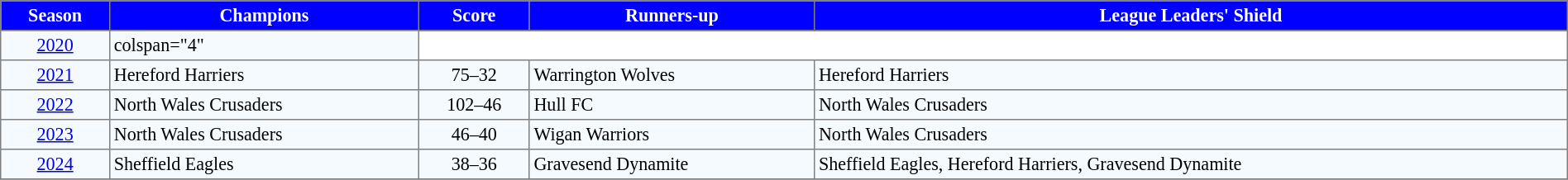<table border="1" cellpadding="3" cellspacing="0" style="border-collapse:collapse; font-size:92%; width:100%;">
<tr style="background:blue;">
<th style="color:white;" "width:21%;">Season</th>
<th style="color:white;" "width:21%;">Champions</th>
<th style="color:white;" "width:6%;">Score</th>
<th style="color:white;" "width:21%;">Runners-up</th>
<th style="color:white;" "width:21%;">League Leaders' Shield</th>
</tr>
<tr style="background:#f5faff;">
<td style="text-align:center;"><a href='#'>2020</a></td>
<td>colspan="4" </td>
</tr>
<tr style="background:#f5faff;">
<td style="text-align:center;"><a href='#'>2021</a></td>
<td>Hereford Harriers</td>
<td style="text-align:center;">75–32</td>
<td> Warrington Wolves</td>
<td>Hereford Harriers</td>
</tr>
<tr style="background:#f5faff;">
<td style="text-align:center;"><a href='#'>2022</a></td>
<td> North Wales Crusaders</td>
<td style="text-align:center;">102–46</td>
<td> Hull FC</td>
<td> North Wales Crusaders</td>
</tr>
<tr style="background:#f5faff;">
<td style="text-align:center;"><a href='#'>2023</a></td>
<td> North Wales Crusaders</td>
<td style="text-align:center;">46–40</td>
<td> Wigan Warriors</td>
<td> North Wales Crusaders</td>
</tr>
<tr style="background:#f5faff;">
<td style="text-align:center;"><a href='#'>2024</a></td>
<td> Sheffield Eagles</td>
<td style="text-align:center;">38–36</td>
<td>Gravesend Dynamite</td>
<td> Sheffield Eagles, Hereford Harriers, Gravesend Dynamite</td>
</tr>
<tr style="background:#f5faff;">
</tr>
</table>
